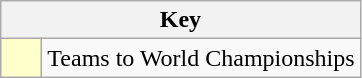<table class="wikitable" style="text-align: center;">
<tr>
<th colspan=2>Key</th>
</tr>
<tr>
<td style="background:#ffffcc; width:20px;"></td>
<td align=left>Teams to World Championships</td>
</tr>
</table>
